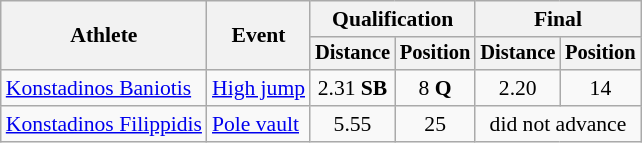<table class=wikitable style="font-size:90%">
<tr>
<th rowspan="2">Athlete</th>
<th rowspan="2">Event</th>
<th colspan="2">Qualification</th>
<th colspan="2">Final</th>
</tr>
<tr style="font-size:95%">
<th>Distance</th>
<th>Position</th>
<th>Distance</th>
<th>Position</th>
</tr>
<tr style=text-align:center>
<td style=text-align:left><a href='#'>Konstadinos Baniotis</a></td>
<td style=text-align:left><a href='#'>High jump</a></td>
<td>2.31 <strong>SB</strong></td>
<td>8 <strong>Q</strong></td>
<td>2.20</td>
<td>14</td>
</tr>
<tr style=text-align:center>
<td style=text-align:left><a href='#'>Konstadinos Filippidis</a></td>
<td style=text-align:left><a href='#'>Pole vault</a></td>
<td>5.55</td>
<td>25</td>
<td colspan="2">did not advance</td>
</tr>
</table>
